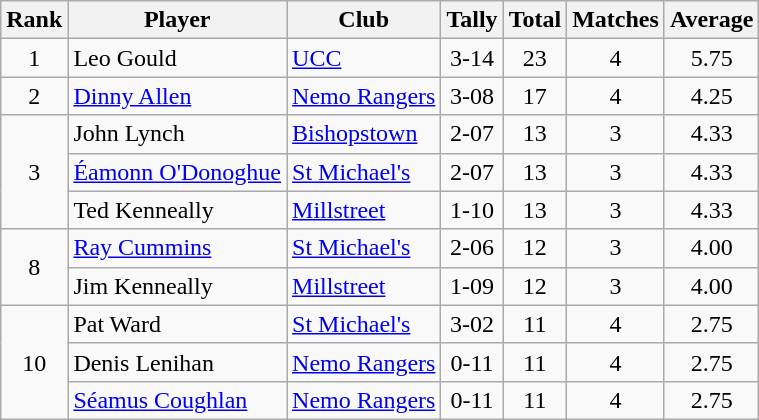<table class="wikitable">
<tr>
<th>Rank</th>
<th>Player</th>
<th>Club</th>
<th>Tally</th>
<th>Total</th>
<th>Matches</th>
<th>Average</th>
</tr>
<tr>
<td rowspan="1" style="text-align:center;">1</td>
<td>Leo Gould</td>
<td><a href='#'>UCC</a></td>
<td align=center>3-14</td>
<td align=center>23</td>
<td align=center>4</td>
<td align=center>5.75</td>
</tr>
<tr>
<td rowspan="1" style="text-align:center;">2</td>
<td><a href='#'>Dinny Allen</a></td>
<td><a href='#'>Nemo Rangers</a></td>
<td align=center>3-08</td>
<td align=center>17</td>
<td align=center>4</td>
<td align=center>4.25</td>
</tr>
<tr>
<td rowspan="3" style="text-align:center;">3</td>
<td>John Lynch</td>
<td><a href='#'>Bishopstown</a></td>
<td align=center>2-07</td>
<td align=center>13</td>
<td align=center>3</td>
<td align=center>4.33</td>
</tr>
<tr>
<td><a href='#'>Éamonn O'Donoghue</a></td>
<td><a href='#'>St Michael's</a></td>
<td align=center>2-07</td>
<td align=center>13</td>
<td align=center>3</td>
<td align=center>4.33</td>
</tr>
<tr>
<td>Ted Kenneally</td>
<td><a href='#'>Millstreet</a></td>
<td align=center>1-10</td>
<td align=center>13</td>
<td align=center>3</td>
<td align=center>4.33</td>
</tr>
<tr>
<td rowspan="2" style="text-align:center;">8</td>
<td><a href='#'>Ray Cummins</a></td>
<td><a href='#'>St Michael's</a></td>
<td align=center>2-06</td>
<td align=center>12</td>
<td align=center>3</td>
<td align=center>4.00</td>
</tr>
<tr>
<td>Jim Kenneally</td>
<td><a href='#'>Millstreet</a></td>
<td align=center>1-09</td>
<td align=center>12</td>
<td align=center>3</td>
<td align=center>4.00</td>
</tr>
<tr>
<td rowspan="3" style="text-align:center;">10</td>
<td>Pat Ward</td>
<td><a href='#'>St Michael's</a></td>
<td align=center>3-02</td>
<td align=center>11</td>
<td align=center>4</td>
<td align=center>2.75</td>
</tr>
<tr>
<td>Denis Lenihan</td>
<td><a href='#'>Nemo Rangers</a></td>
<td align=center>0-11</td>
<td align=center>11</td>
<td align=center>4</td>
<td align=center>2.75</td>
</tr>
<tr>
<td><a href='#'>Séamus Coughlan</a></td>
<td><a href='#'>Nemo Rangers</a></td>
<td align=center>0-11</td>
<td align=center>11</td>
<td align=center>4</td>
<td align=center>2.75</td>
</tr>
</table>
